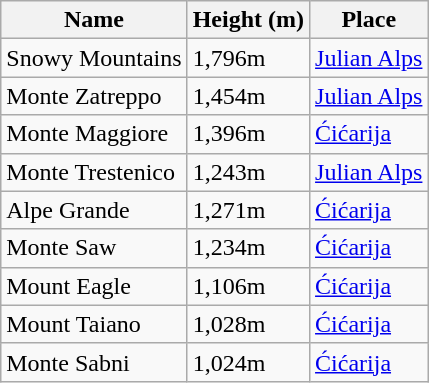<table class="wikitable">
<tr>
<th>Name</th>
<th>Height (m)</th>
<th>Place</th>
</tr>
<tr>
<td>Snowy Mountains</td>
<td>1,796m</td>
<td><a href='#'>Julian Alps</a></td>
</tr>
<tr>
<td>Monte Zatreppo</td>
<td>1,454m</td>
<td><a href='#'>Julian Alps</a></td>
</tr>
<tr>
<td>Monte Maggiore</td>
<td>1,396m</td>
<td><a href='#'>Ćićarija</a></td>
</tr>
<tr>
<td>Monte Trestenico</td>
<td>1,243m</td>
<td><a href='#'>Julian Alps</a></td>
</tr>
<tr>
<td>Alpe Grande</td>
<td>1,271m</td>
<td><a href='#'>Ćićarija</a></td>
</tr>
<tr>
<td>Monte Saw</td>
<td>1,234m</td>
<td><a href='#'>Ćićarija</a></td>
</tr>
<tr>
<td>Mount Eagle</td>
<td>1,106m</td>
<td><a href='#'>Ćićarija</a></td>
</tr>
<tr>
<td>Mount Taiano</td>
<td>1,028m</td>
<td><a href='#'>Ćićarija</a></td>
</tr>
<tr>
<td>Monte Sabni</td>
<td>1,024m</td>
<td><a href='#'>Ćićarija</a></td>
</tr>
</table>
